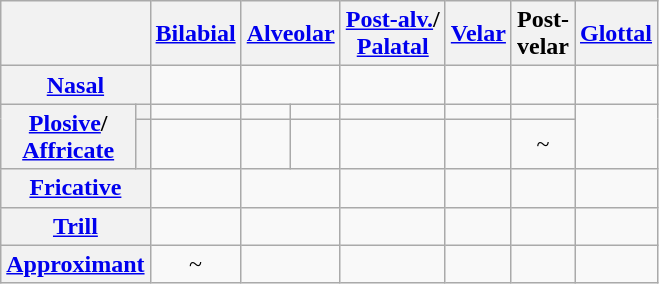<table class="wikitable" style="text-align:center">
<tr>
<th colspan="2"></th>
<th><a href='#'>Bilabial</a></th>
<th colspan=2><a href='#'>Alveolar</a></th>
<th><a href='#'>Post-alv.</a>/<br><a href='#'>Palatal</a></th>
<th><a href='#'>Velar</a></th>
<th>Post-<br>velar</th>
<th><a href='#'>Glottal</a></th>
</tr>
<tr>
<th colspan="2"><a href='#'>Nasal</a></th>
<td> </td>
<td colspan=2> </td>
<td></td>
<td></td>
<td></td>
<td colspan="2"></td>
</tr>
<tr>
<th rowspan="2"><a href='#'>Plosive</a>/<br><a href='#'>Affricate</a></th>
<th></th>
<td> </td>
<td> </td>
<td> </td>
<td> </td>
<td> </td>
<td> </td>
<td rowspan="2"> </td>
</tr>
<tr>
<th></th>
<td> </td>
<td> </td>
<td> </td>
<td> </td>
<td> </td>
<td> ~  </td>
</tr>
<tr>
<th colspan="2"><a href='#'>Fricative</a></th>
<td></td>
<td colspan="2"> </td>
<td> </td>
<td></td>
<td> </td>
<td></td>
</tr>
<tr>
<th colspan="2"><a href='#'>Trill</a></th>
<td></td>
<td colspan="2"> </td>
<td></td>
<td></td>
<td></td>
<td colspan="2"></td>
</tr>
<tr>
<th colspan="2"><a href='#'>Approximant</a></th>
<td> ~  </td>
<td colspan="2"> </td>
<td> </td>
<td></td>
<td></td>
<td></td>
</tr>
</table>
